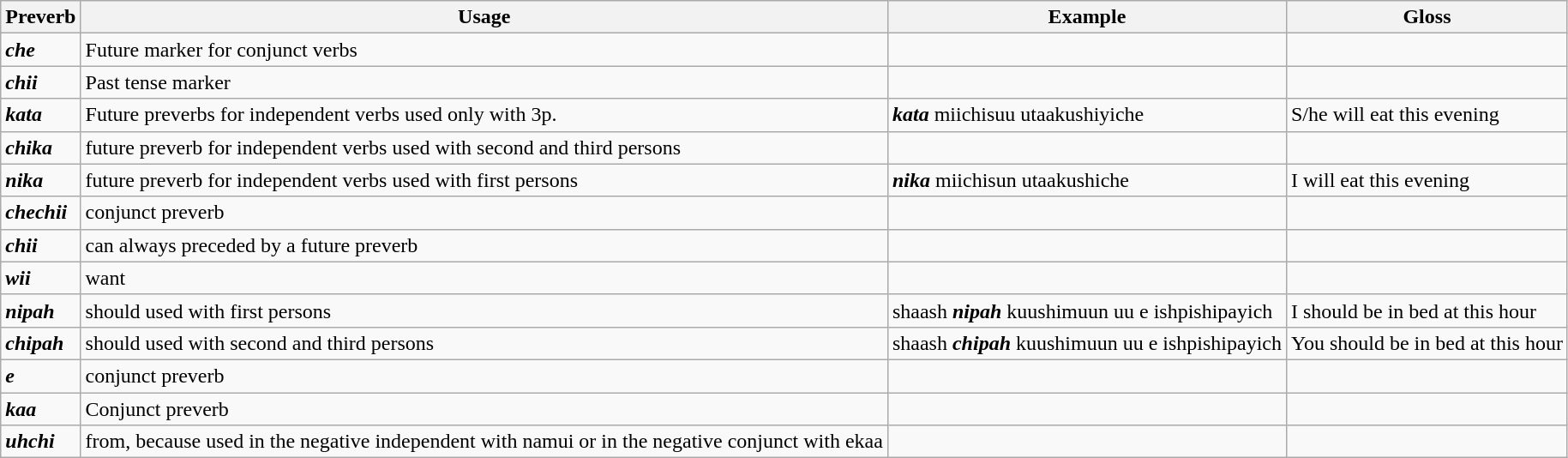<table class="wikitable">
<tr>
<th>Preverb</th>
<th>Usage</th>
<th>Example</th>
<th>Gloss</th>
</tr>
<tr>
<td><strong><em>che</em></strong></td>
<td>Future marker for conjunct verbs</td>
<td></td>
<td></td>
</tr>
<tr>
<td><strong><em>chii</em></strong></td>
<td>Past tense marker</td>
<td></td>
<td></td>
</tr>
<tr>
<td><strong><em>kata</em></strong></td>
<td>Future preverbs for independent verbs used only with 3p.</td>
<td><strong><em>kata</em></strong> miichisuu utaakushiyiche</td>
<td>S/he will eat this evening</td>
</tr>
<tr>
<td><strong><em>chika</em></strong></td>
<td>future preverb for independent verbs used with second and third persons</td>
<td></td>
<td></td>
</tr>
<tr>
<td><strong><em>nika</em></strong></td>
<td>future preverb for independent verbs used with first persons</td>
<td><strong><em>nika</em></strong> miichisun utaakushiche</td>
<td>I will eat this evening</td>
</tr>
<tr>
<td><strong><em>chechii</em></strong></td>
<td>conjunct preverb</td>
<td></td>
<td></td>
</tr>
<tr>
<td><strong><em>chii</em></strong></td>
<td>can always preceded by a future preverb</td>
<td></td>
<td></td>
</tr>
<tr>
<td><strong><em>wii</em></strong></td>
<td>want</td>
<td></td>
<td></td>
</tr>
<tr>
<td><strong><em>nipah</em></strong></td>
<td>should used with first persons</td>
<td>shaash <strong><em>nipah</em></strong> kuushimuun uu e ishpishipayich</td>
<td>I should be in bed at this hour</td>
</tr>
<tr>
<td><strong><em>chipah </em></strong></td>
<td>should used with second and third persons</td>
<td>shaash <strong><em>chipah</em></strong> kuushimuun uu e ishpishipayich</td>
<td>You should be in bed at this hour</td>
</tr>
<tr>
<td><strong><em>e</em></strong></td>
<td>conjunct preverb</td>
<td></td>
<td></td>
</tr>
<tr>
<td><strong><em>kaa</em></strong></td>
<td>Conjunct preverb</td>
<td></td>
<td></td>
</tr>
<tr>
<td><strong><em>uhchi</em></strong></td>
<td>from, because used in the negative independent with namui or in the negative conjunct with ekaa</td>
<td></td>
<td></td>
</tr>
</table>
